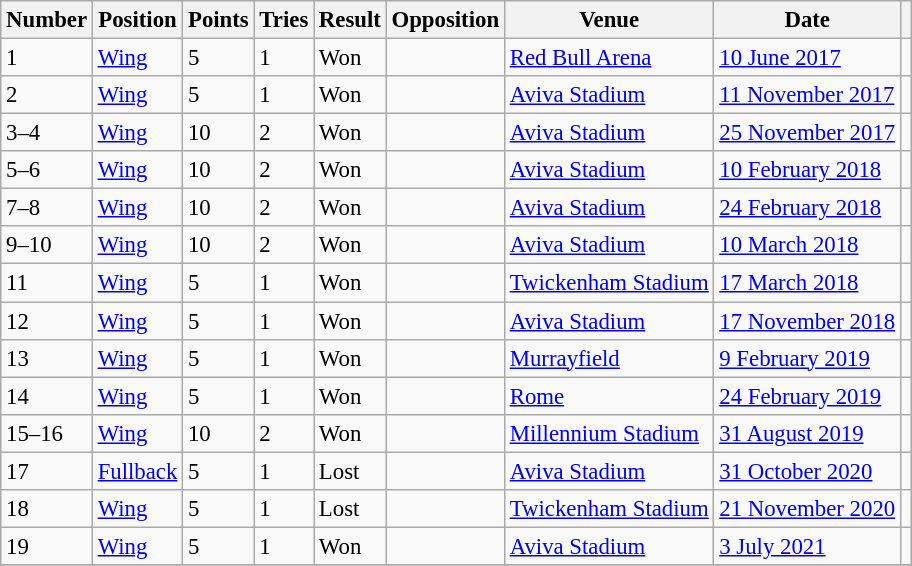<table class="wikitable sortable" style="font-size: 95%;">
<tr>
<th>Number</th>
<th>Position</th>
<th>Points</th>
<th>Tries</th>
<th>Result</th>
<th>Opposition</th>
<th>Venue</th>
<th>Date</th>
<th class="unsortable"></th>
</tr>
<tr>
<td>1</td>
<td><a href='#'>Wing</a></td>
<td>5</td>
<td>1</td>
<td>Won</td>
<td></td>
<td><a href='#'>Red Bull Arena</a></td>
<td><a href='#'>10 June 2017</a></td>
<td></td>
</tr>
<tr>
<td>2</td>
<td><a href='#'>Wing</a></td>
<td>5</td>
<td>1</td>
<td>Won</td>
<td></td>
<td><a href='#'>Aviva Stadium</a></td>
<td><a href='#'>11 November 2017</a></td>
<td></td>
</tr>
<tr>
<td>3–4</td>
<td><a href='#'>Wing</a></td>
<td>10</td>
<td>2</td>
<td>Won</td>
<td></td>
<td><a href='#'>Aviva Stadium</a></td>
<td><a href='#'>25 November 2017</a></td>
<td></td>
</tr>
<tr>
<td>5–6</td>
<td><a href='#'>Wing</a></td>
<td>10</td>
<td>2</td>
<td>Won</td>
<td></td>
<td><a href='#'>Aviva Stadium</a></td>
<td><a href='#'>10 February 2018</a></td>
<td></td>
</tr>
<tr>
<td>7–8</td>
<td><a href='#'>Wing</a></td>
<td>10</td>
<td>2</td>
<td>Won</td>
<td></td>
<td><a href='#'>Aviva Stadium</a></td>
<td><a href='#'>24 February 2018</a></td>
<td></td>
</tr>
<tr>
<td>9–10</td>
<td><a href='#'>Wing</a></td>
<td>10</td>
<td>2</td>
<td>Won</td>
<td></td>
<td><a href='#'>Aviva Stadium</a></td>
<td><a href='#'>10 March 2018</a></td>
<td></td>
</tr>
<tr>
<td>11</td>
<td><a href='#'>Wing</a></td>
<td>5</td>
<td>1</td>
<td>Won</td>
<td></td>
<td><a href='#'>Twickenham Stadium</a></td>
<td><a href='#'>17 March 2018</a></td>
<td></td>
</tr>
<tr>
<td>12</td>
<td><a href='#'>Wing</a></td>
<td>5</td>
<td>1</td>
<td>Won</td>
<td></td>
<td><a href='#'>Aviva Stadium</a></td>
<td><a href='#'>17 November 2018</a></td>
<td></td>
</tr>
<tr>
<td>13</td>
<td><a href='#'>Wing</a></td>
<td>5</td>
<td>1</td>
<td>Won</td>
<td></td>
<td><a href='#'>Murrayfield</a></td>
<td><a href='#'>9 February 2019</a></td>
<td></td>
</tr>
<tr>
<td>14</td>
<td><a href='#'>Wing</a></td>
<td>5</td>
<td>1</td>
<td>Won</td>
<td></td>
<td><a href='#'>Rome</a></td>
<td><a href='#'>24 February 2019</a></td>
<td></td>
</tr>
<tr>
<td>15–16</td>
<td><a href='#'>Wing</a></td>
<td>10</td>
<td>2</td>
<td>Won</td>
<td></td>
<td><a href='#'>Millennium Stadium</a></td>
<td><a href='#'>31 August 2019</a></td>
<td></td>
</tr>
<tr>
<td>17</td>
<td><a href='#'>Fullback</a></td>
<td>5</td>
<td>1</td>
<td>Lost</td>
<td></td>
<td><a href='#'>Aviva Stadium</a></td>
<td><a href='#'>31 October 2020</a></td>
<td></td>
</tr>
<tr>
<td>18</td>
<td><a href='#'>Wing</a></td>
<td>5</td>
<td>1</td>
<td>Lost</td>
<td></td>
<td><a href='#'>Twickenham Stadium</a></td>
<td><a href='#'>21 November 2020</a></td>
<td></td>
</tr>
<tr>
<td>19</td>
<td><a href='#'>Wing</a></td>
<td>5</td>
<td>1</td>
<td>Won</td>
<td></td>
<td><a href='#'>Aviva Stadium</a></td>
<td><a href='#'>3 July 2021</a></td>
<td></td>
</tr>
<tr>
</tr>
</table>
